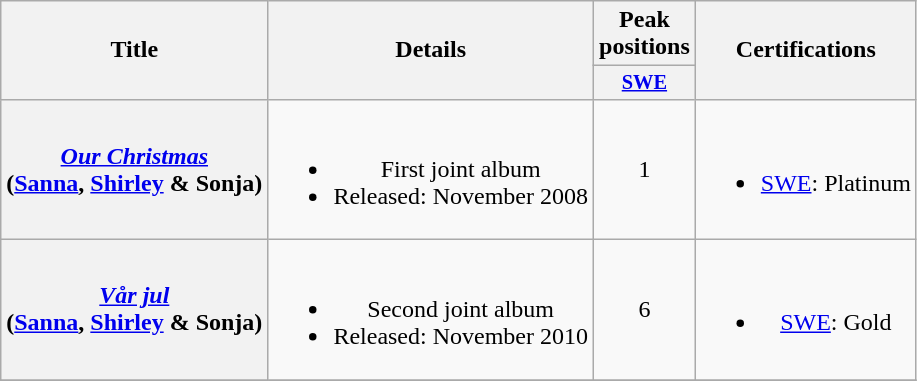<table class="wikitable plainrowheaders" style="text-align:center;">
<tr>
<th scope="col" rowspan="2">Title</th>
<th scope="col" rowspan="2">Details</th>
<th scope="col" colspan="1">Peak positions</th>
<th scope="col" rowspan="2">Certifications</th>
</tr>
<tr>
<th scope="col" style="width:3em;font-size:85%;"><a href='#'>SWE</a><br></th>
</tr>
<tr>
<th scope="row"><em><a href='#'>Our Christmas</a></em><br><span>(<a href='#'>Sanna</a>, <a href='#'>Shirley</a> & Sonja)</span></th>
<td><br><ul><li>First joint album</li><li>Released: November 2008</li></ul></td>
<td>1</td>
<td><br><ul><li><a href='#'>SWE</a>: Platinum</li></ul></td>
</tr>
<tr>
<th scope="row"><em><a href='#'>Vår jul</a></em><br><span>(<a href='#'>Sanna</a>, <a href='#'>Shirley</a> & Sonja)</span></th>
<td><br><ul><li>Second joint album</li><li>Released: November 2010</li></ul></td>
<td>6</td>
<td><br><ul><li><a href='#'>SWE</a>: Gold</li></ul></td>
</tr>
<tr>
</tr>
</table>
